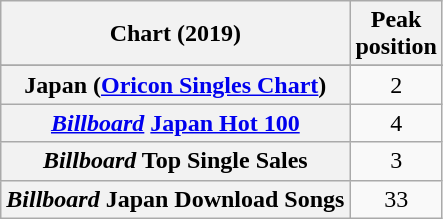<table class="wikitable sortable plainrowheaders" style="text-align:center;">
<tr>
<th scope="col">Chart (2019)</th>
<th scope="col">Peak<br>position</th>
</tr>
<tr>
</tr>
<tr>
<th scope="row">Japan (<a href='#'>Oricon Singles Chart</a>)</th>
<td>2</td>
</tr>
<tr>
<th scope="row"><em><a href='#'>Billboard</a></em> <a href='#'>Japan Hot 100</a></th>
<td>4</td>
</tr>
<tr>
<th scope="row"><em>Billboard</em> Top Single Sales</th>
<td>3</td>
</tr>
<tr>
<th scope="row"><em>Billboard</em> Japan Download Songs</th>
<td>33</td>
</tr>
</table>
